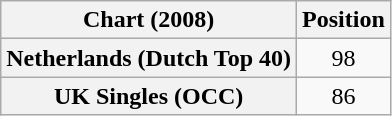<table class="wikitable sortable plainrowheaders" style="text-align:center">
<tr>
<th scope="col">Chart (2008)</th>
<th scope="col">Position</th>
</tr>
<tr>
<th scope="row">Netherlands (Dutch Top 40)</th>
<td>98</td>
</tr>
<tr>
<th scope="row">UK Singles (OCC)</th>
<td>86</td>
</tr>
</table>
